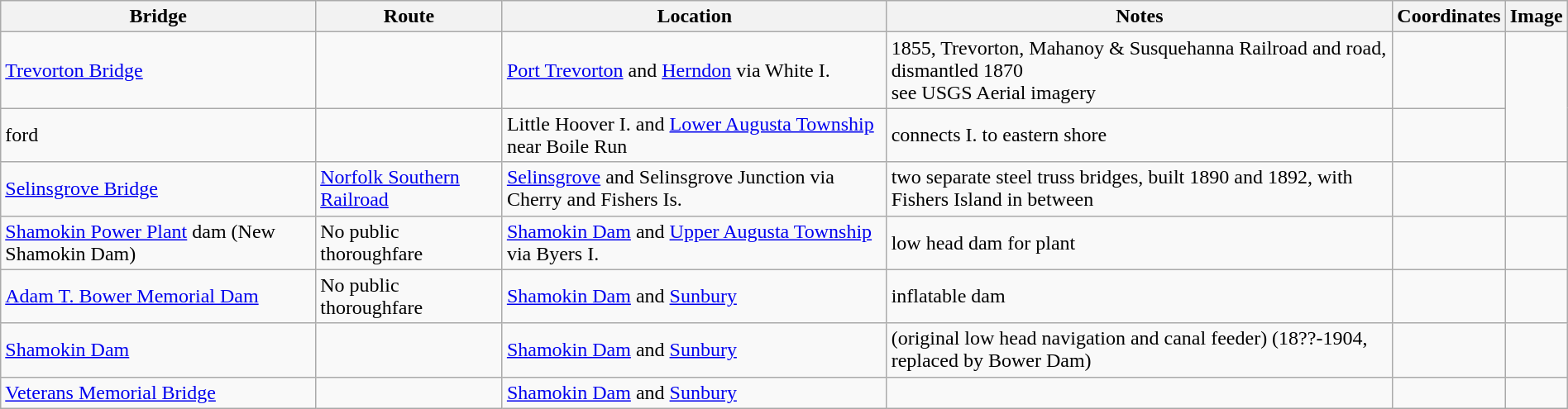<table class="wikitable" style="width:100%">
<tr>
<th>Bridge</th>
<th>Route</th>
<th>Location</th>
<th>Notes</th>
<th>Coordinates</th>
<th>Image</th>
</tr>
<tr>
<td><a href='#'>Trevorton Bridge</a></td>
<td></td>
<td><a href='#'>Port Trevorton</a> and <a href='#'>Herndon</a> via White I.</td>
<td>1855, Trevorton, Mahanoy & Susquehanna Railroad and road, dismantled 1870<br>see USGS Aerial imagery</td>
<td></td>
</tr>
<tr>
<td>ford</td>
<td></td>
<td>Little Hoover I. and <a href='#'>Lower Augusta Township</a> near Boile Run</td>
<td>connects I. to eastern shore</td>
<td></td>
</tr>
<tr>
<td><a href='#'>Selinsgrove Bridge</a></td>
<td><a href='#'>Norfolk Southern Railroad</a></td>
<td><a href='#'>Selinsgrove</a> and Selinsgrove Junction via Cherry and Fishers Is.</td>
<td>two separate steel truss bridges, built 1890 and 1892, with Fishers Island in between</td>
<td></td>
<td></td>
</tr>
<tr>
<td><a href='#'>Shamokin Power Plant</a> dam (New Shamokin Dam)</td>
<td>No public thoroughfare</td>
<td><a href='#'>Shamokin Dam</a> and <a href='#'>Upper Augusta Township</a> via Byers I.</td>
<td>low head dam for plant</td>
<td></td>
</tr>
<tr>
<td><a href='#'>Adam T. Bower Memorial Dam</a></td>
<td>No public thoroughfare</td>
<td><a href='#'>Shamokin Dam</a> and <a href='#'>Sunbury</a></td>
<td>inflatable dam</td>
<td></td>
<td></td>
</tr>
<tr>
<td><a href='#'>Shamokin Dam</a></td>
<td></td>
<td><a href='#'>Shamokin Dam</a> and <a href='#'>Sunbury</a></td>
<td>(original low head navigation and canal feeder) (18??-1904, replaced by Bower Dam)</td>
<td></td>
</tr>
<tr>
<td><a href='#'>Veterans Memorial Bridge</a></td>
<td><br></td>
<td><a href='#'>Shamokin Dam</a> and <a href='#'>Sunbury</a></td>
<td></td>
<td></td>
<td></td>
</tr>
</table>
